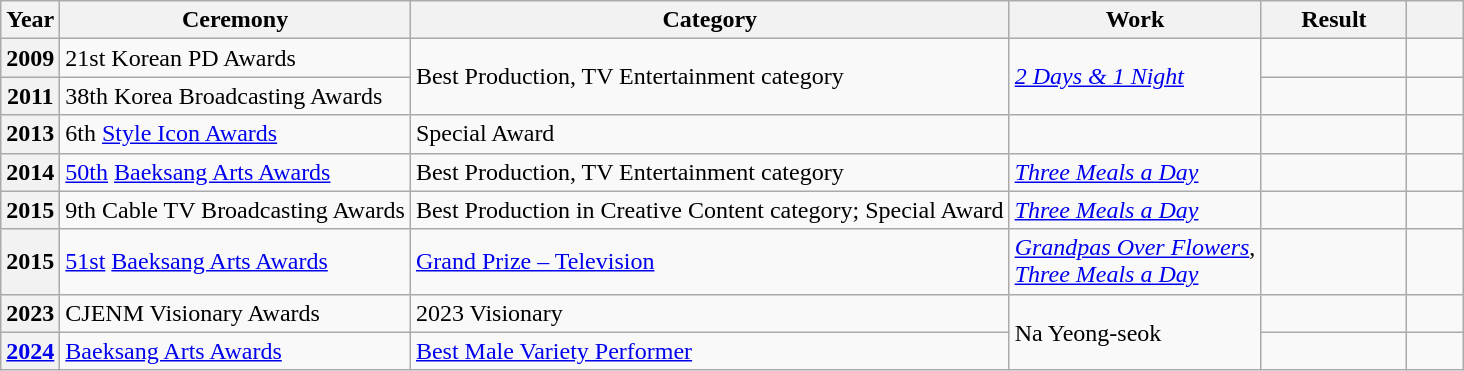<table class="wikitable plainrowheaders">
<tr>
<th>Year</th>
<th>Ceremony</th>
<th>Category</th>
<th>Work</th>
<th width="90">Result</th>
<th width="30"></th>
</tr>
<tr>
<th scope="row">2009</th>
<td>21st Korean PD Awards</td>
<td rowspan="2">Best Production, TV Entertainment category</td>
<td rowspan="2"><em><a href='#'>2 Days & 1 Night</a></em></td>
<td></td>
<td></td>
</tr>
<tr>
<th scope="row">2011</th>
<td>38th Korea Broadcasting Awards</td>
<td></td>
<td></td>
</tr>
<tr>
<th scope="row">2013</th>
<td>6th <a href='#'>Style Icon Awards</a></td>
<td>Special Award</td>
<td></td>
<td></td>
<td></td>
</tr>
<tr>
<th scope="row">2014</th>
<td><a href='#'>50th</a> <a href='#'>Baeksang Arts Awards</a></td>
<td>Best Production, TV Entertainment category</td>
<td><em><a href='#'>Three Meals a Day</a></em></td>
<td></td>
<td></td>
</tr>
<tr>
<th scope="row">2015</th>
<td>9th Cable TV Broadcasting Awards</td>
<td>Best Production in Creative Content category; Special Award</td>
<td><em><a href='#'>Three Meals a Day</a></em></td>
<td></td>
<td></td>
</tr>
<tr>
<th scope="row">2015</th>
<td><a href='#'>51st</a> <a href='#'>Baeksang Arts Awards</a></td>
<td><a href='#'>Grand Prize – Television</a></td>
<td><em><a href='#'>Grandpas Over Flowers</a></em>,<br><em><a href='#'>Three Meals a Day</a></em></td>
<td></td>
<td></td>
</tr>
<tr>
<th scope="row">2023</th>
<td>CJENM Visionary Awards</td>
<td>2023 Visionary</td>
<td rowspan="3">Na Yeong-seok</td>
<td></td>
<td></td>
</tr>
<tr>
<th scope="row"><a href='#'>2024</a></th>
<td><a href='#'>Baeksang Arts Awards</a></td>
<td><a href='#'>Best Male Variety Performer</a></td>
<td></td>
<td style="text-align:center"></td>
</tr>
</table>
